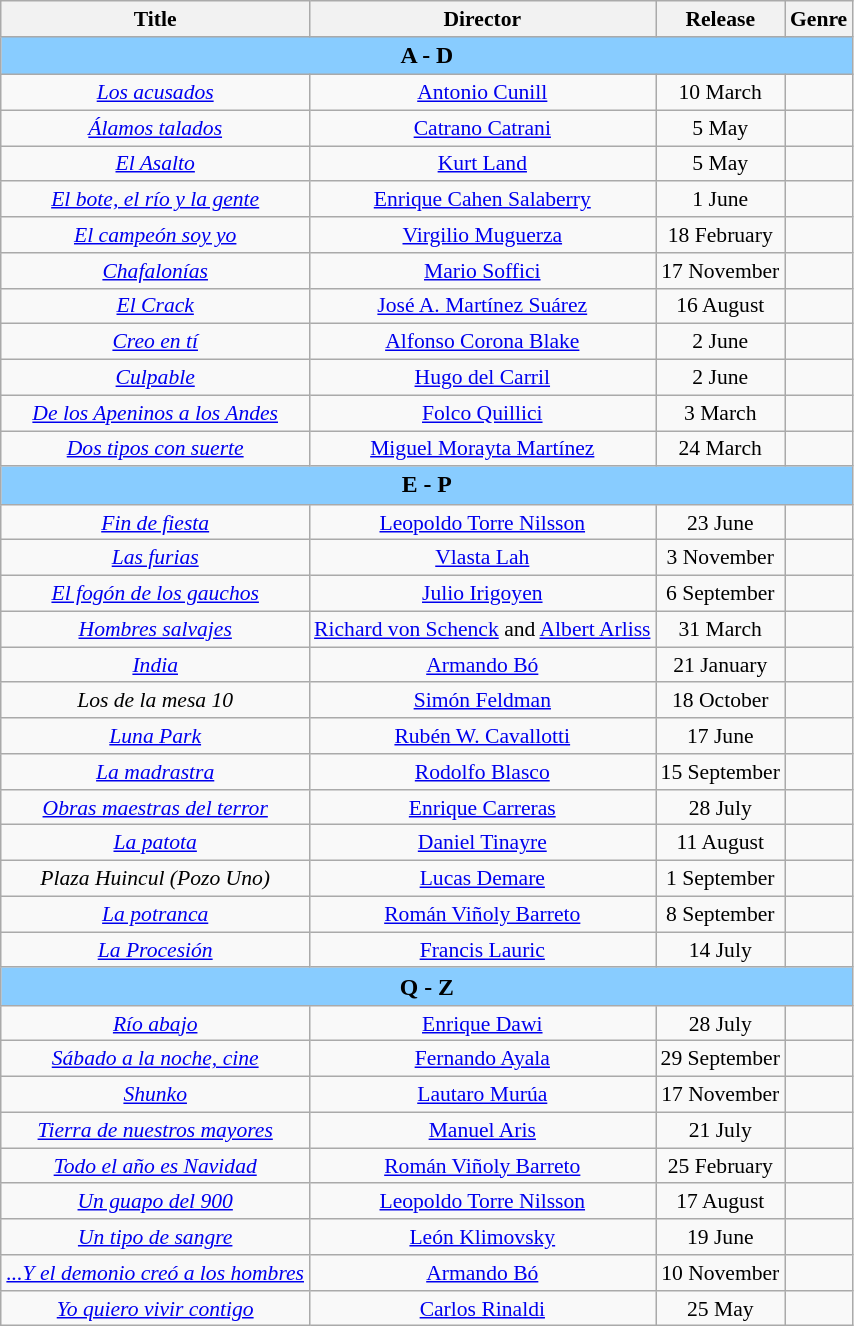<table class="wikitable" style="margin:1em 0 1em 1em; text-align: center; font-size: 90%;">
<tr>
<th scope="col">Title</th>
<th scope="col">Director</th>
<th scope="col">Release</th>
<th scope="col">Genre</th>
</tr>
<tr>
<th colspan="4" style="background-color:#88ccff; font-size:110%;"><strong>A  -  D</strong></th>
</tr>
<tr>
<td><em><a href='#'>Los acusados</a></em></td>
<td><a href='#'>Antonio Cunill</a></td>
<td>10 March</td>
<td></td>
</tr>
<tr>
<td><em><a href='#'>Álamos talados</a></em></td>
<td><a href='#'>Catrano Catrani</a></td>
<td>5 May</td>
<td></td>
</tr>
<tr>
<td><em><a href='#'>El Asalto</a></em></td>
<td><a href='#'>Kurt Land</a></td>
<td>5 May</td>
<td></td>
</tr>
<tr>
<td><em><a href='#'>El bote, el río y la gente</a></em></td>
<td><a href='#'>Enrique Cahen Salaberry</a></td>
<td>1 June</td>
<td></td>
</tr>
<tr>
<td><em><a href='#'>El campeón soy yo</a></em></td>
<td><a href='#'>Virgilio Muguerza</a></td>
<td>18 February</td>
<td></td>
</tr>
<tr>
<td><em><a href='#'>Chafalonías</a></em></td>
<td><a href='#'>Mario Soffici</a></td>
<td>17 November</td>
<td></td>
</tr>
<tr>
<td><em><a href='#'>El Crack</a></em></td>
<td><a href='#'>José A. Martínez Suárez</a></td>
<td>16 August</td>
<td></td>
</tr>
<tr>
<td><em><a href='#'>Creo en tí</a></em></td>
<td><a href='#'>Alfonso Corona Blake</a></td>
<td>2 June</td>
<td></td>
</tr>
<tr>
<td><em> <a href='#'>Culpable</a></em></td>
<td><a href='#'>Hugo del Carril</a></td>
<td>2 June</td>
<td></td>
</tr>
<tr>
<td><em><a href='#'>De los Apeninos a los Andes</a></em></td>
<td><a href='#'>Folco Quillici</a></td>
<td>3 March</td>
<td></td>
</tr>
<tr>
<td><em><a href='#'>Dos tipos con suerte</a></em></td>
<td><a href='#'>Miguel Morayta Martínez</a></td>
<td>24 March</td>
<td></td>
</tr>
<tr>
<th colspan="4" style="background-color:#88ccff; font-size:110%;"><strong>E  -  P</strong></th>
</tr>
<tr>
<td><em><a href='#'>Fin de fiesta</a></em></td>
<td><a href='#'>Leopoldo Torre Nilsson</a></td>
<td>23 June</td>
<td></td>
</tr>
<tr>
<td><em><a href='#'>Las furias</a></em></td>
<td><a href='#'>Vlasta Lah</a></td>
<td>3 November</td>
<td></td>
</tr>
<tr>
<td><em><a href='#'>El fogón de los gauchos</a></em></td>
<td><a href='#'>Julio Irigoyen</a></td>
<td>6 September</td>
<td></td>
</tr>
<tr>
<td><em><a href='#'>Hombres salvajes</a></em></td>
<td><a href='#'>Richard von Schenck</a> and <a href='#'>Albert Arliss</a></td>
<td>31 March</td>
<td></td>
</tr>
<tr>
<td><em> <a href='#'>India</a></em></td>
<td><a href='#'>Armando Bó</a></td>
<td>21 January</td>
<td></td>
</tr>
<tr>
<td><em>Los de la mesa 10</em></td>
<td><a href='#'>Simón Feldman</a></td>
<td>18 October</td>
<td></td>
</tr>
<tr>
<td><em> <a href='#'>Luna Park</a></em></td>
<td><a href='#'>Rubén W. Cavallotti</a></td>
<td>17 June</td>
<td></td>
</tr>
<tr>
<td><em><a href='#'>La madrastra</a></em></td>
<td><a href='#'>Rodolfo Blasco</a></td>
<td>15 September</td>
<td></td>
</tr>
<tr>
<td><em><a href='#'>Obras maestras del terror</a></em></td>
<td><a href='#'>Enrique Carreras</a></td>
<td>28 July</td>
<td></td>
</tr>
<tr>
<td><em><a href='#'>La patota</a></em></td>
<td><a href='#'>Daniel Tinayre</a></td>
<td>11 August</td>
<td></td>
</tr>
<tr>
<td><em>Plaza Huincul (Pozo Uno)</em></td>
<td><a href='#'>Lucas Demare</a></td>
<td>1 September</td>
<td></td>
</tr>
<tr>
<td><em><a href='#'>La potranca</a></em></td>
<td><a href='#'>Román Viñoly Barreto</a></td>
<td>8 September</td>
<td></td>
</tr>
<tr>
<td><em><a href='#'>La Procesión</a></em></td>
<td><a href='#'>Francis Lauric</a></td>
<td>14 July</td>
<td></td>
</tr>
<tr>
<th colspan="4" style="background-color:#88ccff; font-size:110%;"><strong>Q  -  Z</strong></th>
</tr>
<tr>
<td><em><a href='#'>Río abajo</a></em></td>
<td><a href='#'>Enrique Dawi</a></td>
<td>28 July</td>
<td></td>
</tr>
<tr>
<td><em><a href='#'>Sábado a la noche, cine</a></em></td>
<td><a href='#'>Fernando Ayala</a></td>
<td>29 September</td>
<td></td>
</tr>
<tr>
<td><em><a href='#'>Shunko</a></em></td>
<td><a href='#'>Lautaro Murúa</a></td>
<td>17 November</td>
<td></td>
</tr>
<tr>
<td><em><a href='#'>Tierra de nuestros mayores</a></em></td>
<td><a href='#'>Manuel Aris</a></td>
<td>21 July</td>
<td></td>
</tr>
<tr>
<td><em><a href='#'>Todo el año es Navidad</a></em></td>
<td><a href='#'>Román Viñoly Barreto</a></td>
<td>25 February</td>
<td></td>
</tr>
<tr>
<td><em><a href='#'>Un guapo del 900</a></em></td>
<td><a href='#'>Leopoldo Torre Nilsson</a></td>
<td>17 August</td>
<td></td>
</tr>
<tr>
<td><em><a href='#'>Un tipo de sangre</a></em></td>
<td><a href='#'>León Klimovsky</a></td>
<td>19 June</td>
<td></td>
</tr>
<tr>
<td><em><a href='#'>...Y el demonio creó a los hombres</a></em></td>
<td><a href='#'>Armando Bó</a></td>
<td>10 November</td>
<td></td>
</tr>
<tr>
<td><em><a href='#'>Yo quiero vivir contigo</a></em></td>
<td><a href='#'>Carlos Rinaldi</a></td>
<td>25 May</td>
<td></td>
</tr>
</table>
